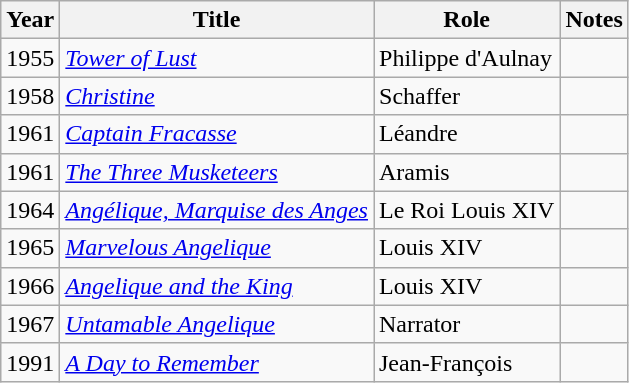<table class="wikitable">
<tr>
<th>Year</th>
<th>Title</th>
<th>Role</th>
<th>Notes</th>
</tr>
<tr>
<td>1955</td>
<td><em><a href='#'>Tower of Lust</a></em></td>
<td>Philippe d'Aulnay</td>
<td></td>
</tr>
<tr>
<td>1958</td>
<td><em><a href='#'>Christine</a></em></td>
<td>Schaffer</td>
<td></td>
</tr>
<tr>
<td>1961</td>
<td><em><a href='#'>Captain Fracasse</a></em></td>
<td>Léandre</td>
<td></td>
</tr>
<tr>
<td>1961</td>
<td><em><a href='#'>The Three Musketeers</a></em></td>
<td>Aramis</td>
<td></td>
</tr>
<tr>
<td>1964</td>
<td><em><a href='#'>Angélique, Marquise des Anges</a></em></td>
<td>Le Roi Louis XIV</td>
<td></td>
</tr>
<tr>
<td>1965</td>
<td><em><a href='#'>Marvelous Angelique</a></em></td>
<td>Louis XIV</td>
<td></td>
</tr>
<tr>
<td>1966</td>
<td><em><a href='#'>Angelique and the King</a></em></td>
<td>Louis XIV</td>
<td></td>
</tr>
<tr>
<td>1967</td>
<td><em><a href='#'>Untamable Angelique</a></em></td>
<td>Narrator</td>
<td></td>
</tr>
<tr>
<td>1991</td>
<td><em><a href='#'>A Day to Remember</a></em></td>
<td>Jean-François</td>
<td></td>
</tr>
</table>
